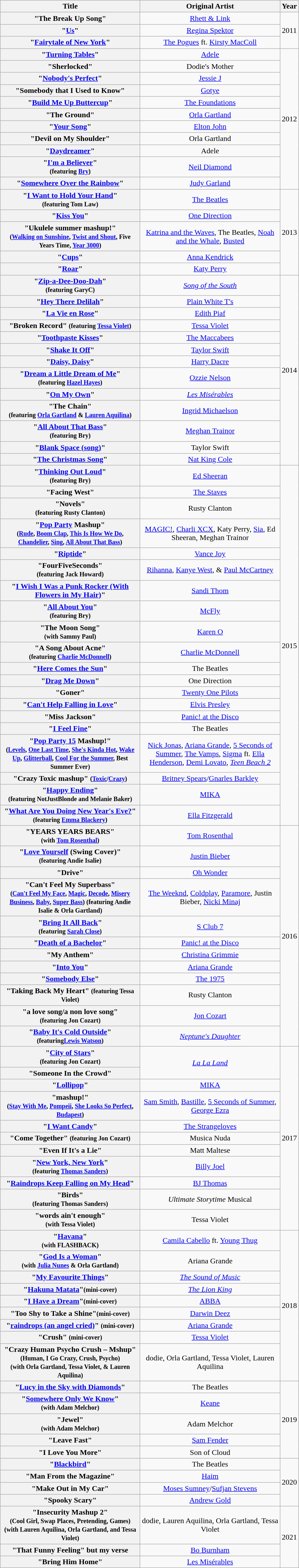<table class="wikitable plainrowheaders" style="text-align:center;">
<tr>
<th scope="col" rowspan="1" style="width:18em;">Title</th>
<th scope="col" rowspan="1" style="width:18em;">Original Artist</th>
<th scope="col" rowspan="1" style="width:1em;">Year</th>
</tr>
<tr>
<th scope="row">"The Break Up Song"</th>
<td><a href='#'>Rhett & Link</a></td>
<td rowspan="3">2011</td>
</tr>
<tr>
<th scope="row">"<a href='#'>Us</a>"</th>
<td><a href='#'>Regina Spektor</a></td>
</tr>
<tr>
<th scope="row">"<a href='#'>Fairytale of New York</a>"</th>
<td><a href='#'>The Pogues</a> ft. <a href='#'>Kirsty MacColl</a></td>
</tr>
<tr>
<th scope="row">"<a href='#'>Turning Tables</a>"</th>
<td><a href='#'>Adele</a></td>
<td rowspan="11">2012</td>
</tr>
<tr>
<th scope="row">"Sherlocked"</th>
<td>Dodie's Mother</td>
</tr>
<tr>
<th scope="row">"<a href='#'>Nobody's Perfect</a>"</th>
<td><a href='#'>Jessie J</a></td>
</tr>
<tr>
<th scope="row">"Somebody that I Used to Know"</th>
<td><a href='#'>Gotye</a></td>
</tr>
<tr>
<th scope="row">"<a href='#'>Build Me Up Buttercup</a>"</th>
<td><a href='#'>The Foundations</a></td>
</tr>
<tr>
<th scope="row">"The Ground"</th>
<td><a href='#'>Orla Gartland</a></td>
</tr>
<tr>
<th scope="row">"<a href='#'>Your Song</a>"</th>
<td><a href='#'>Elton John</a></td>
</tr>
<tr>
<th scope="row">"Devil on My Shoulder"</th>
<td>Orla Gartland</td>
</tr>
<tr>
<th scope="row">"<a href='#'>Daydreamer</a>"</th>
<td>Adele</td>
</tr>
<tr>
<th scope="row">"<a href='#'>I'm a Believer</a>"<br> <small>(featuring <a href='#'>Bry</a>)</small></th>
<td><a href='#'>Neil Diamond</a></td>
</tr>
<tr>
<th scope="row">"<a href='#'>Somewhere Over the Rainbow</a>"</th>
<td><a href='#'>Judy Garland</a></td>
</tr>
<tr>
<th scope="row">"<a href='#'>I Want to Hold Your Hand</a>"<br> <small>(featuring Tom Law)</small></th>
<td><a href='#'>The Beatles</a></td>
<td rowspan="5">2013</td>
</tr>
<tr>
<th scope="row">"<a href='#'>Kiss You</a>"</th>
<td><a href='#'>One Direction</a></td>
</tr>
<tr>
<th scope="row">"Ukulele summer mashup!"<br> <small>(<a href='#'>Walking on Sunshine</a>, <a href='#'>Twist and Shout</a>, Five Years Time, <a href='#'>Year 3000</a>)</small></th>
<td><a href='#'>Katrina and the Waves</a>, The Beatles, <a href='#'>Noah and the Whale</a>, <a href='#'>Busted</a></td>
</tr>
<tr>
<th scope="row">"<a href='#'>Cups</a>"</th>
<td><a href='#'>Anna Kendrick</a></td>
</tr>
<tr>
<th scope="row">"<a href='#'>Roar</a>"</th>
<td><a href='#'>Katy Perry</a></td>
</tr>
<tr>
<th scope="row">"<a href='#'>Zip-a-Dee-Doo-Dah</a>"<br> <small>(featuring GaryC)</small></th>
<td><em><a href='#'>Song of the South</a></em></td>
<td rowspan="13">2014</td>
</tr>
<tr>
<th scope="row">"<a href='#'>Hey There Delilah</a>"</th>
<td><a href='#'>Plain White T's</a></td>
</tr>
<tr>
<th scope="row">"<a href='#'>La Vie en Rose</a>"</th>
<td><a href='#'>Edith Piaf</a></td>
</tr>
<tr>
<th scope="row">"Broken Record" <small>(featuring <a href='#'>Tessa Violet</a>)</small></th>
<td><a href='#'>Tessa Violet</a></td>
</tr>
<tr>
<th scope="row">"<a href='#'>Toothpaste Kisses</a>"</th>
<td><a href='#'>The Maccabees</a></td>
</tr>
<tr>
<th scope="row">"<a href='#'>Shake It Off</a>"</th>
<td><a href='#'>Taylor Swift</a></td>
</tr>
<tr>
<th scope="row">"<a href='#'>Daisy, Daisy</a>"</th>
<td><a href='#'>Harry Dacre</a></td>
</tr>
<tr>
<th scope="row">"<a href='#'>Dream a Little Dream of Me</a>"<br> <small>(featuring <a href='#'>Hazel Hayes</a>)</small></th>
<td><a href='#'>Ozzie Nelson</a></td>
</tr>
<tr>
<th scope="row">"<a href='#'>On My Own</a>"</th>
<td><em><a href='#'>Les Misérables</a></em></td>
</tr>
<tr>
<th scope="row">"The Chain"<br> <small>(featuring <a href='#'>Orla Gartland</a> & <a href='#'>Lauren Aquilina</a>)</small></th>
<td><a href='#'>Ingrid Michaelson</a></td>
</tr>
<tr>
<th scope="row">"<a href='#'>All About That Bass</a>"<br> <small>(featuring Bry)</small></th>
<td><a href='#'>Meghan Trainor</a></td>
</tr>
<tr>
<th scope="row">"<a href='#'>Blank Space (song)</a>"</th>
<td>Taylor Swift</td>
</tr>
<tr>
<th scope="row">"<a href='#'>The Christmas Song</a>"</th>
<td><a href='#'>Nat King Cole</a></td>
</tr>
<tr>
<th scope="row">"<a href='#'>Thinking Out Loud</a>"<br> <small>(featuring Bry)</small></th>
<td><a href='#'>Ed Sheeran</a></td>
<td rowspan="20">2015</td>
</tr>
<tr>
<th scope="row">"Facing West"</th>
<td><a href='#'>The Staves</a></td>
</tr>
<tr>
<th scope="row">"Novels"<br> <small>(featuring Rusty Clanton)</small></th>
<td>Rusty Clanton</td>
</tr>
<tr>
<th scope="row">"<a href='#'>Pop Party</a> Mashup"<br> <small>(<a href='#'>Rude</a>, <a href='#'>Boom Clap</a>, <a href='#'>This Is How We Do</a>, <a href='#'>Chandelier</a>, <a href='#'>Sing</a>, <a href='#'>All About That Bass</a>)</small></th>
<td><a href='#'>MAGIC!</a>, <a href='#'>Charli XCX</a>, Katy Perry, <a href='#'>Sia</a>, Ed Sheeran, Meghan Trainor</td>
</tr>
<tr>
<th scope="row">"<a href='#'>Riptide</a>"</th>
<td><a href='#'>Vance Joy</a></td>
</tr>
<tr>
<th scope="row">"FourFiveSeconds"<br> <small>(featuring Jack Howard)</small></th>
<td><a href='#'>Rihanna</a>, <a href='#'>Kanye West</a>, & <a href='#'>Paul McCartney</a></td>
</tr>
<tr>
<th scope="row">"<a href='#'>I Wish I Was a Punk Rocker (With Flowers in My Hair)</a>"</th>
<td><a href='#'>Sandi Thom</a></td>
</tr>
<tr>
<th scope="row">"<a href='#'>All About You</a>"<br> <small>(featuring Bry)</small></th>
<td><a href='#'>McFly</a></td>
</tr>
<tr>
<th scope="row">"The Moon Song"<br> <small>(with Sammy Paul)</small></th>
<td><a href='#'>Karen O</a></td>
</tr>
<tr>
<th scope="row">"A Song About Acne"<br> <small>(featuring <a href='#'>Charlie McDonnell</a>)</small></th>
<td><a href='#'>Charlie McDonnell</a></td>
</tr>
<tr>
<th scope="row">"<a href='#'>Here Comes the Sun</a>"</th>
<td>The Beatles</td>
</tr>
<tr>
<th scope="row">"<a href='#'>Drag Me Down</a>"</th>
<td>One Direction</td>
</tr>
<tr>
<th scope="row">"Goner"</th>
<td><a href='#'>Twenty One Pilots</a></td>
</tr>
<tr>
<th scope="row">"<a href='#'>Can't Help Falling in Love</a>"</th>
<td><a href='#'>Elvis Presley</a></td>
</tr>
<tr>
<th scope="row">"Miss Jackson"</th>
<td><a href='#'>Panic! at the Disco</a></td>
</tr>
<tr>
<th scope="row">"<a href='#'>I Feel Fine</a>"</th>
<td>The Beatles</td>
</tr>
<tr>
<th scope="row">"<a href='#'>Pop Party 15</a> Mashup!"<br> <small>(<a href='#'>Levels</a>, <a href='#'>One Last Time</a>, <a href='#'>She's Kinda Hot</a>, <a href='#'>Wake Up</a>, <a href='#'>Glitterball</a>, <a href='#'>Cool For the Summer</a>, Best Summer Ever)</small></th>
<td><a href='#'>Nick Jonas</a>, <a href='#'>Ariana Grande</a>, <a href='#'>5 Seconds of Summer</a>, <a href='#'>The Vamps</a>, <a href='#'>Sigma</a> ft. <a href='#'>Ella Henderson</a>, <a href='#'>Demi Lovato</a>, <em><a href='#'>Teen Beach 2</a></em></td>
</tr>
<tr>
<th scope="row">"Crazy Toxic mashup" <small>(<a href='#'>Toxic</a>/<a href='#'>Crazy</a>)</small></th>
<td><a href='#'>Britney Spears</a>/<a href='#'>Gnarles Barkley</a></td>
</tr>
<tr>
<th scope="row">"<a href='#'>Happy Ending</a>"<br> <small>(featuring NotJustBlonde and Melanie Baker)</small></th>
<td><a href='#'>MIKA</a></td>
</tr>
<tr>
<th scope="row">"<a href='#'>What Are You Doing New Year's Eve?</a>"<br> <small>(featuring <a href='#'>Emma Blackery</a>)</small></th>
<td><a href='#'>Ella Fitzgerald</a></td>
</tr>
<tr>
<th scope="row">"YEARS YEARS BEARS"<br> <small>(with <a href='#'>Tom Rosenthal</a>)</small></th>
<td><a href='#'>Tom Rosenthal</a></td>
<td rowspan="12">2016</td>
</tr>
<tr>
<th scope="row">"<a href='#'>Love Yourself</a> (Swing Cover)"<br> <small>(featuring Andie Isalie)</small></th>
<td><a href='#'>Justin Bieber</a></td>
</tr>
<tr>
<th scope="row">"Drive"</th>
<td><a href='#'>Oh Wonder</a></td>
</tr>
<tr>
<th scope="row">"Can't Feel My Superbass"<br> <small>(<a href='#'>Can't Feel My Face</a>, <a href='#'>Magic</a>, <a href='#'>Decode</a>, <a href='#'>Misery Business</a>, <a href='#'>Baby</a>, <a href='#'>Super Bass</a>) (featuring Andie Isalie & Orla Gartland)</small></th>
<td><a href='#'>The Weeknd</a>, <a href='#'>Coldplay</a>, <a href='#'>Paramore</a>, Justin Bieber, <a href='#'>Nicki Minaj</a></td>
</tr>
<tr>
<th scope="row">"<a href='#'>Bring It All Back</a>"<br> <small>(featuring <a href='#'>Sarah Close</a>)</small></th>
<td><a href='#'>S Club 7</a></td>
</tr>
<tr>
<th scope="row">"<a href='#'>Death of a Bachelor</a>"</th>
<td><a href='#'>Panic! at the Disco</a></td>
</tr>
<tr>
<th scope="row">"My Anthem"</th>
<td><a href='#'>Christina Grimmie</a></td>
</tr>
<tr>
<th scope="row">"<a href='#'>Into You</a>"</th>
<td><a href='#'>Ariana Grande</a></td>
</tr>
<tr>
<th scope="row">"<a href='#'>Somebody Else</a>"</th>
<td><a href='#'>The 1975</a></td>
</tr>
<tr>
<th scope="row">"Taking Back My Heart" <small>(featuring Tessa Violet)</small></th>
<td>Rusty Clanton</td>
</tr>
<tr>
<th scope="row">"a love song/a non love song"<br> <small>(featuring Jon Cozart)</small></th>
<td><a href='#'>Jon Cozart</a></td>
</tr>
<tr>
<th scope="row">"<a href='#'>Baby It's Cold Outside</a>"<br> <small>(featuring<a href='#'>Lewis Watson</a>)</small></th>
<td><em><a href='#'>Neptune's Daughter</a></em></td>
</tr>
<tr>
<th scope="row">"<a href='#'>City of Stars</a>"<br> <small>(featuring Jon Cozart)</small></th>
<td rowspan="2"><em><a href='#'>La La Land</a></em></td>
<td rowspan="11">2017</td>
</tr>
<tr>
<th scope="row">"Someone In the Crowd"</th>
</tr>
<tr>
<th scope="row">"<a href='#'>Lollipop</a>"</th>
<td><a href='#'>MIKA</a></td>
</tr>
<tr>
<th scope="row">"mashup!"<br> <small>(<a href='#'>Stay With Me</a>, <a href='#'>Pompeii</a>, <a href='#'>She Looks So Perfect</a>, <a href='#'>Budapest</a>)</small></th>
<td><a href='#'>Sam Smith</a>, <a href='#'>Bastille</a>, <a href='#'>5 Seconds of Summer</a>, <a href='#'>George Ezra</a></td>
</tr>
<tr>
<th scope="row">"<a href='#'>I Want Candy</a>"</th>
<td><a href='#'>The Strangeloves</a></td>
</tr>
<tr>
<th scope="row">"Come Together" <small>(featuring Jon Cozart)</small></th>
<td>Musica Nuda</td>
</tr>
<tr>
<th scope="row">"Even If It's a Lie"</th>
<td>Matt Maltese</td>
</tr>
<tr>
<th scope="row">"<a href='#'>New York, New York</a>"<br> <small>(featuring <a href='#'>Thomas Sanders</a>)</small></th>
<td><a href='#'>Billy Joel</a></td>
</tr>
<tr>
<th scope="row">"<a href='#'>Raindrops Keep Falling on My Head</a>"</th>
<td><a href='#'>BJ Thomas</a></td>
</tr>
<tr>
<th scope="row">"Birds"<br> <small>(featuring Thomas Sanders)</small></th>
<td><em>Ultimate Storytime</em> Musical</td>
</tr>
<tr>
<th scope="row">"words ain't enough"<br> <small>(with Tessa Violet)</small></th>
<td>Tessa Violet</td>
</tr>
<tr>
<th scope="row">"<a href='#'>Havana</a>"<br> <small>(with FLASHBACK)</small></th>
<td><a href='#'>Camila Cabello</a> ft. <a href='#'>Young Thug</a></td>
<td rowspan="9">2018</td>
</tr>
<tr>
<th scope="row">"<a href='#'>God Is a Woman</a>"<br> <small>(with <a href='#'>Julia Nunes</a> & Orla Gartland)</small></th>
<td>Ariana Grande</td>
</tr>
<tr>
<th scope="row">"<a href='#'>My Favourite Things</a>"</th>
<td><em><a href='#'>The Sound of Music</a></em></td>
</tr>
<tr>
<th scope="row">"<a href='#'>Hakuna Matata</a>"<small>(mini-cover)</small></th>
<td><em><a href='#'>The Lion King</a></em></td>
</tr>
<tr>
<th scope="row">"<a href='#'>I Have a Dream</a>"<small>(mini-cover)</small></th>
<td><a href='#'>ABBA</a></td>
</tr>
<tr>
<th scope="row">"Too Shy to Take a Shine"<small>(mini-cover)</small></th>
<td><a href='#'>Darwin Deez</a></td>
</tr>
<tr>
<th scope="row">"<a href='#'>raindrops (an angel cried)</a>" <small>(mini-cover)</small></th>
<td><a href='#'>Ariana Grande</a></td>
</tr>
<tr>
<th scope="row">"Crush" <small>(mini-cover)</small></th>
<td><a href='#'>Tessa Violet</a></td>
</tr>
<tr>
<th scope="row">"Crazy Human Psycho Crush – Mshup"<br> <small>(Human, I Go Crazy, Crush, Psycho)</small><br> <small>(with Orla Gartland, Tessa Violet, & Lauren Aquilina)</small></th>
<td>dodie, Orla Gartland, Tessa Violet, Lauren Aquilina</td>
</tr>
<tr>
<th scope="row">"<a href='#'>Lucy in the Sky with Diamonds</a>"</th>
<td>The Beatles</td>
<td rowspan="5">2019</td>
</tr>
<tr>
<th scope="row">"<a href='#'>Somewhere Only We Know</a>"<br> <small>(with Adam Melchor)</small></th>
<td><a href='#'>Keane</a></td>
</tr>
<tr>
<th scope="row">"Jewel"<br> <small> (with Adam Melchor)</small></th>
<td>Adam Melchor</td>
</tr>
<tr>
<th scope="row">"Leave Fast"</th>
<td><a href='#'>Sam Fender</a></td>
</tr>
<tr>
<th scope="row">"I Love You More"</th>
<td>Son of Cloud</td>
</tr>
<tr>
<th scope="row">"<a href='#'>Blackbird</a>"</th>
<td>The Beatles</td>
<td rowspan="4">2020</td>
</tr>
<tr>
<th scope="row">"Man From the Magazine"</th>
<td><a href='#'>Haim</a></td>
</tr>
<tr>
<th scope="row">"Make Out in My Car"</th>
<td><a href='#'>Moses Sumney</a>/<a href='#'>Sufjan Stevens</a></td>
</tr>
<tr>
<th scope="row">"Spooky Scary"</th>
<td><a href='#'>Andrew Gold</a></td>
</tr>
<tr>
<th scope="row">"Insecurity Mashup 2"<br><small>(Cool Girl, Swap Places, Pretending, Games)</small><br> <small>(with Lauren Aquilina, Orla Gartland, and Tessa Violet)</small></th>
<td>dodie, Lauren Aquilina, Orla Gartland, Tessa Violet</td>
<td rowspan="3">2021</td>
</tr>
<tr>
<th scope="row">"That Funny Feeling" but my verse</th>
<td><a href='#'>Bo Burnham</a></td>
</tr>
<tr>
<th scope="row">"Bring Him Home"</th>
<td><a href='#'>Les Misérables</a></td>
</tr>
</table>
